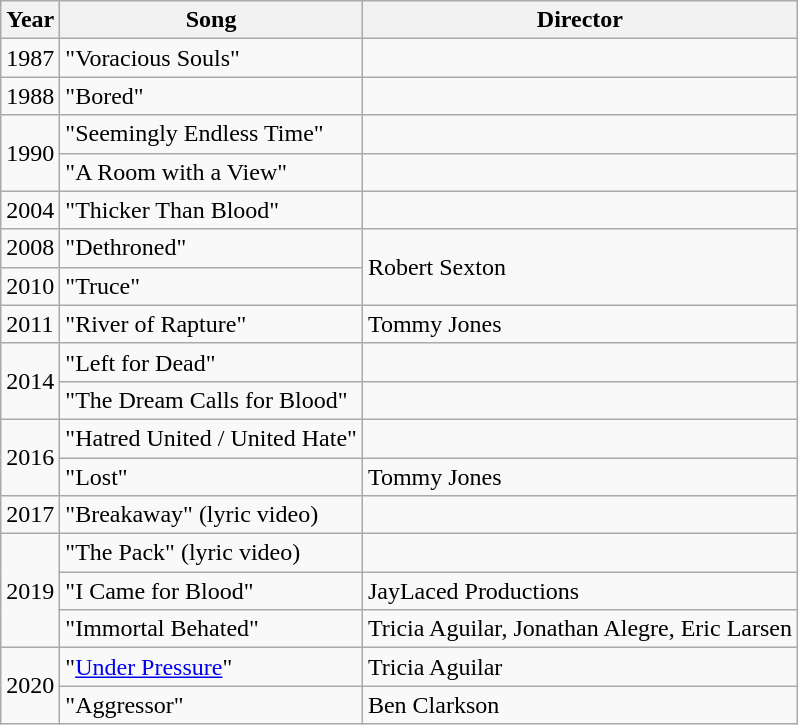<table class="wikitable">
<tr>
<th>Year</th>
<th>Song</th>
<th>Director</th>
</tr>
<tr>
<td>1987</td>
<td>"Voracious Souls"</td>
<td></td>
</tr>
<tr>
<td>1988</td>
<td>"Bored"</td>
<td></td>
</tr>
<tr>
<td rowspan="2">1990</td>
<td>"Seemingly Endless Time"</td>
<td></td>
</tr>
<tr>
<td>"A Room with a View"</td>
<td></td>
</tr>
<tr>
<td>2004</td>
<td>"Thicker Than Blood"</td>
<td></td>
</tr>
<tr>
<td>2008</td>
<td>"Dethroned"</td>
<td rowspan="2">Robert Sexton</td>
</tr>
<tr>
<td>2010</td>
<td>"Truce"</td>
</tr>
<tr>
<td>2011</td>
<td>"River of Rapture"</td>
<td>Tommy Jones</td>
</tr>
<tr>
<td rowspan="2">2014</td>
<td>"Left for Dead"</td>
<td></td>
</tr>
<tr>
<td>"The Dream Calls for Blood"</td>
<td></td>
</tr>
<tr>
<td rowspan="2">2016</td>
<td>"Hatred United / United Hate"</td>
<td></td>
</tr>
<tr>
<td>"Lost"</td>
<td>Tommy Jones</td>
</tr>
<tr>
<td>2017</td>
<td>"Breakaway" (lyric video)</td>
<td></td>
</tr>
<tr>
<td rowspan="3">2019</td>
<td>"The Pack" (lyric video)</td>
<td></td>
</tr>
<tr>
<td>"I Came for Blood"</td>
<td>JayLaced Productions</td>
</tr>
<tr>
<td>"Immortal Behated"</td>
<td>Tricia Aguilar, Jonathan Alegre, Eric Larsen</td>
</tr>
<tr>
<td rowspan="2">2020</td>
<td>"<a href='#'>Under Pressure</a>"</td>
<td>Tricia Aguilar</td>
</tr>
<tr>
<td>"Aggressor"</td>
<td>Ben Clarkson</td>
</tr>
</table>
